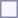<table style="background-color: #f7f8ff; border: 1px solid #8888aa; font-size: 95%; margin: 0px 12px 12px 0px; padding: 5px;">
</table>
